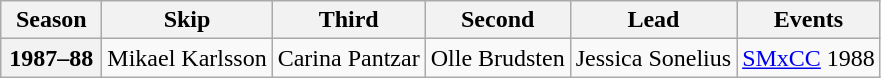<table class="wikitable">
<tr>
<th scope="col" width=60>Season</th>
<th scope="col">Skip</th>
<th scope="col">Third</th>
<th scope="col">Second</th>
<th scope="col">Lead</th>
<th scope="col">Events</th>
</tr>
<tr>
<th scope="row">1987–88</th>
<td>Mikael Karlsson</td>
<td>Carina Pantzar</td>
<td>Olle Brudsten</td>
<td>Jessica Sonelius</td>
<td><a href='#'>SMxCC</a> 1988 </td>
</tr>
</table>
